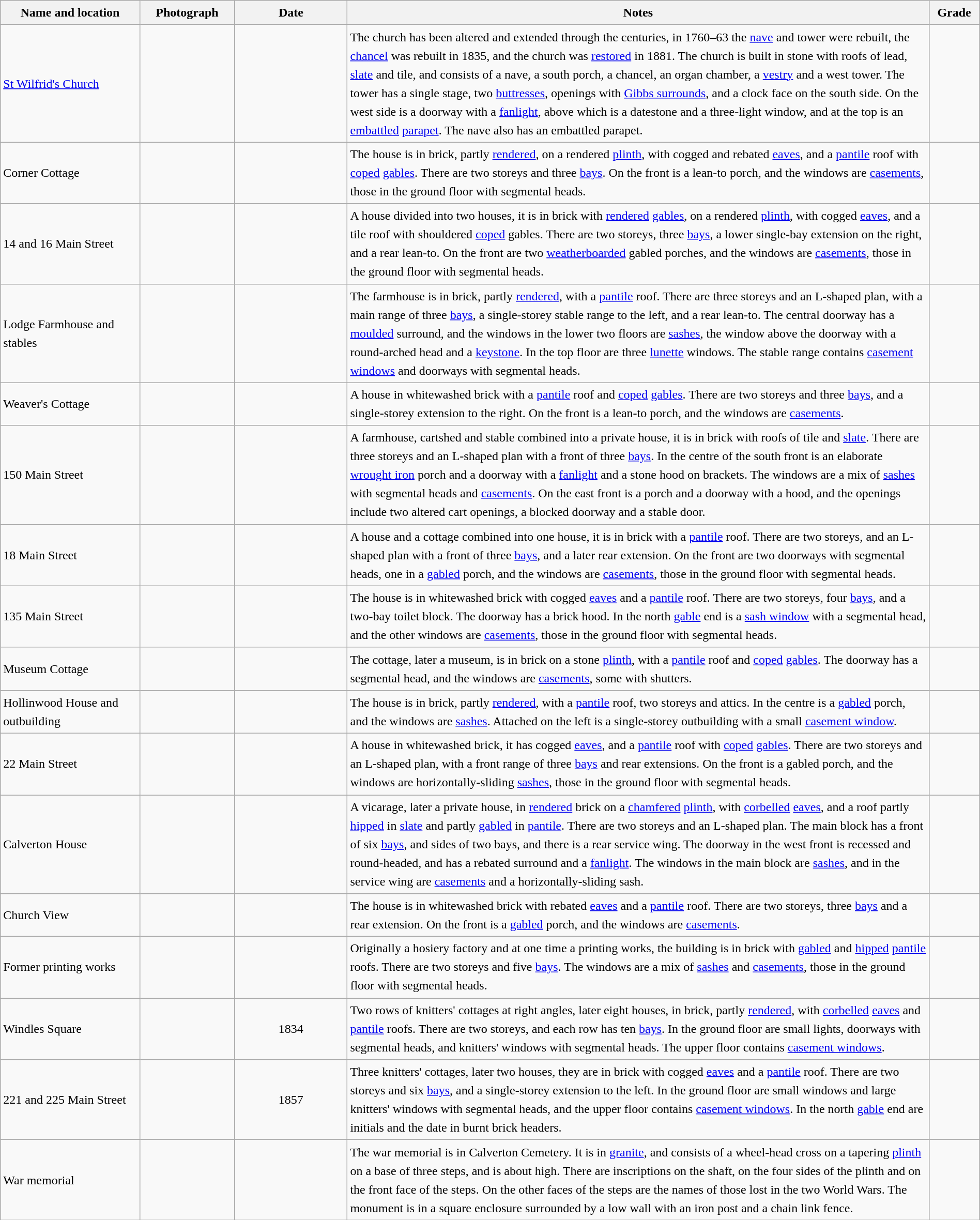<table class="wikitable sortable plainrowheaders" style="width:100%; border:0px; text-align:left; line-height:150%">
<tr>
<th scope="col"  style="width:150px">Name and location</th>
<th scope="col"  style="width:100px" class="unsortable">Photograph</th>
<th scope="col"  style="width:120px">Date</th>
<th scope="col"  style="width:650px" class="unsortable">Notes</th>
<th scope="col"  style="width:50px">Grade</th>
</tr>
<tr>
<td><a href='#'>St Wilfrid's Church</a><br><small></small></td>
<td></td>
<td align="center"></td>
<td>The church has been altered and extended through the centuries, in 1760–63 the <a href='#'>nave</a> and tower were rebuilt, the <a href='#'>chancel</a> was rebuilt in 1835, and the church was <a href='#'>restored</a> in 1881.  The church is built in stone with roofs of lead, <a href='#'>slate</a> and tile, and consists of a nave, a south porch, a chancel, an organ chamber, a <a href='#'>vestry</a> and a west tower.  The tower has a single stage, two <a href='#'>buttresses</a>, openings with <a href='#'>Gibbs surrounds</a>, and a clock face on the south side.  On the west side is a doorway with a <a href='#'>fanlight</a>, above which is a datestone and a three-light window, and at the top is an <a href='#'>embattled</a> <a href='#'>parapet</a>.  The nave also has an embattled parapet.</td>
<td align="center" ></td>
</tr>
<tr>
<td>Corner Cottage<br><small></small></td>
<td></td>
<td align="center"></td>
<td>The house is in brick, partly <a href='#'>rendered</a>, on a rendered <a href='#'>plinth</a>, with cogged and rebated <a href='#'>eaves</a>, and a <a href='#'>pantile</a> roof with <a href='#'>coped</a> <a href='#'>gables</a>.  There are two storeys and three <a href='#'>bays</a>.  On the front is a lean-to porch, and the windows are <a href='#'>casements</a>, those in the ground floor with segmental heads.</td>
<td align="center" ></td>
</tr>
<tr>
<td>14 and 16 Main Street<br><small></small></td>
<td></td>
<td align="center"></td>
<td>A house divided into two houses, it is in brick with <a href='#'>rendered</a> <a href='#'>gables</a>, on a rendered <a href='#'>plinth</a>, with cogged <a href='#'>eaves</a>, and a tile roof with shouldered <a href='#'>coped</a> gables.  There are two storeys, three <a href='#'>bays</a>, a lower single-bay extension on the right, and a rear lean-to.  On the front are two <a href='#'>weatherboarded</a> gabled porches, and the windows are <a href='#'>casements</a>, those in the ground floor with segmental heads.</td>
<td align="center" ></td>
</tr>
<tr>
<td>Lodge Farmhouse and stables<br><small></small></td>
<td></td>
<td align="center"></td>
<td>The farmhouse is in brick, partly <a href='#'>rendered</a>, with a <a href='#'>pantile</a> roof.  There are three storeys and an L-shaped plan, with a main range of three <a href='#'>bays</a>, a single-storey stable range to the left, and a rear lean-to.  The central doorway has a <a href='#'>moulded</a> surround, and the windows in the lower two floors are <a href='#'>sashes</a>, the window above the doorway with a round-arched head and a <a href='#'>keystone</a>.  In the top floor are three <a href='#'>lunette</a> windows.  The stable range contains <a href='#'>casement windows</a> and doorways with segmental heads.</td>
<td align="center" ></td>
</tr>
<tr>
<td>Weaver's Cottage<br><small></small></td>
<td></td>
<td align="center"></td>
<td>A house in whitewashed brick with a <a href='#'>pantile</a> roof and <a href='#'>coped</a> <a href='#'>gables</a>.  There are two storeys and three <a href='#'>bays</a>, and a single-storey extension to the right.  On the front is a lean-to porch, and the windows are <a href='#'>casements</a>.</td>
<td align="center" ></td>
</tr>
<tr>
<td>150 Main Street<br><small></small></td>
<td></td>
<td align="center"></td>
<td>A farmhouse, cartshed and stable combined into a private house, it is in brick with roofs of tile and <a href='#'>slate</a>.  There are three storeys and an L-shaped plan with a front of three <a href='#'>bays</a>.  In the centre of the south front is an elaborate <a href='#'>wrought iron</a> porch and a doorway with a <a href='#'>fanlight</a> and a stone hood on brackets. The windows are a mix of <a href='#'>sashes</a> with segmental heads and <a href='#'>casements</a>.  On the east front is a porch and a doorway with a hood, and the openings include two altered cart openings, a blocked doorway and a stable door.</td>
<td align="center" ></td>
</tr>
<tr>
<td>18 Main Street<br><small></small></td>
<td></td>
<td align="center"></td>
<td>A house and a cottage combined into one house, it is in brick with a <a href='#'>pantile</a> roof.  There are two storeys, and an L-shaped plan with a front of three <a href='#'>bays</a>, and a later rear extension.  On the front are two doorways with segmental heads, one in a <a href='#'>gabled</a> porch, and the windows are <a href='#'>casements</a>, those in the ground floor with segmental heads.</td>
<td align="center" ></td>
</tr>
<tr>
<td>135 Main Street<br><small></small></td>
<td></td>
<td align="center"></td>
<td>The house is in whitewashed brick with cogged <a href='#'>eaves</a> and a <a href='#'>pantile</a> roof.  There are two storeys, four <a href='#'>bays</a>, and a two-bay toilet block.  The doorway has a brick hood.  In the north <a href='#'>gable</a> end is a <a href='#'>sash window</a> with a segmental head, and the other windows are <a href='#'>casements</a>, those in the ground floor with segmental heads.</td>
<td align="center" ></td>
</tr>
<tr>
<td>Museum Cottage<br><small></small></td>
<td></td>
<td align="center"></td>
<td>The cottage, later a museum, is in brick on a stone <a href='#'>plinth</a>, with a <a href='#'>pantile</a> roof and <a href='#'>coped</a> <a href='#'>gables</a>.  The doorway has a segmental head, and the windows are <a href='#'>casements</a>, some with shutters.</td>
<td align="center" ></td>
</tr>
<tr>
<td>Hollinwood House and outbuilding<br><small></small></td>
<td></td>
<td align="center"></td>
<td>The house is in brick, partly <a href='#'>rendered</a>, with a <a href='#'>pantile</a> roof, two storeys and attics.  In the centre is a <a href='#'>gabled</a> porch, and the windows are <a href='#'>sashes</a>.  Attached on the left is a single-storey outbuilding with a small <a href='#'>casement window</a>.</td>
<td align="center" ></td>
</tr>
<tr>
<td>22 Main Street<br><small></small></td>
<td></td>
<td align="center"></td>
<td>A house in whitewashed brick, it has cogged <a href='#'>eaves</a>, and a <a href='#'>pantile</a> roof with <a href='#'>coped</a> <a href='#'>gables</a>.  There are two storeys and an L-shaped plan, with a front range of three <a href='#'>bays</a> and rear extensions.  On the front is a gabled porch, and the windows are horizontally-sliding <a href='#'>sashes</a>, those in the ground floor with segmental heads.</td>
<td align="center" ></td>
</tr>
<tr>
<td>Calverton House<br><small></small></td>
<td></td>
<td align="center"></td>
<td>A vicarage, later a private house, in <a href='#'>rendered</a> brick on a <a href='#'>chamfered</a> <a href='#'>plinth</a>, with <a href='#'>corbelled</a> <a href='#'>eaves</a>, and a roof partly <a href='#'>hipped</a> in <a href='#'>slate</a> and partly <a href='#'>gabled</a> in <a href='#'>pantile</a>.  There are two storeys and an L-shaped plan. The main block has a front of six <a href='#'>bays</a>, and sides of two bays, and there is a rear service wing.  The doorway in the west front is recessed and round-headed, and has a rebated surround and a <a href='#'>fanlight</a>.  The windows in the main block are <a href='#'>sashes</a>, and in the service wing are <a href='#'>casements</a> and a horizontally-sliding sash.</td>
<td align="center" ></td>
</tr>
<tr>
<td>Church View<br><small></small></td>
<td></td>
<td align="center"></td>
<td>The house is in whitewashed brick with rebated <a href='#'>eaves</a> and a <a href='#'>pantile</a> roof.  There are two storeys, three <a href='#'>bays</a> and a rear extension.  On the front is a <a href='#'>gabled</a> porch, and the windows are <a href='#'>casements</a>.</td>
<td align="center" ></td>
</tr>
<tr>
<td>Former printing works<br><small></small></td>
<td></td>
<td align="center"></td>
<td>Originally a hosiery factory and at one time a printing works, the building is in brick with <a href='#'>gabled</a> and <a href='#'>hipped</a> <a href='#'>pantile</a> roofs.  There are two storeys and five <a href='#'>bays</a>.  The windows are a mix of <a href='#'>sashes</a> and <a href='#'>casements</a>, those in the ground floor with segmental heads.</td>
<td align="center" ></td>
</tr>
<tr>
<td>Windles Square<br><small></small></td>
<td></td>
<td align="center">1834</td>
<td>Two rows of knitters' cottages at right angles, later eight houses, in brick, partly <a href='#'>rendered</a>, with <a href='#'>corbelled</a> <a href='#'>eaves</a> and <a href='#'>pantile</a> roofs.  There are two storeys, and each row has ten <a href='#'>bays</a>.  In the ground floor are small lights, doorways with segmental heads, and knitters' windows with segmental heads.  The upper floor contains <a href='#'>casement windows</a>.</td>
<td align="center" ></td>
</tr>
<tr>
<td>221 and 225 Main Street<br><small></small></td>
<td></td>
<td align="center">1857</td>
<td>Three knitters' cottages, later two houses, they are in brick with cogged <a href='#'>eaves</a> and a <a href='#'>pantile</a> roof.  There are two storeys and six <a href='#'>bays</a>, and a single-storey extension to the left.  In the ground floor are small windows and large knitters' windows with segmental heads, and the upper floor contains <a href='#'>casement windows</a>.  In the north <a href='#'>gable</a> end are initials and the date in burnt brick headers.</td>
<td align="center" ></td>
</tr>
<tr>
<td>War memorial<br><small></small></td>
<td></td>
<td align="center"></td>
<td>The war memorial is in Calverton Cemetery.  It is in <a href='#'>granite</a>, and consists of a wheel-head cross on a tapering <a href='#'>plinth</a> on a base of three steps, and is about  high.  There are inscriptions on the shaft, on the four sides of the plinth and on the front face of the steps.  On the other faces of the steps are the names of those lost in the two World Wars.  The monument is in a square enclosure surrounded by a low wall with an iron post and a chain link fence.</td>
<td align="center" ></td>
</tr>
<tr>
</tr>
</table>
